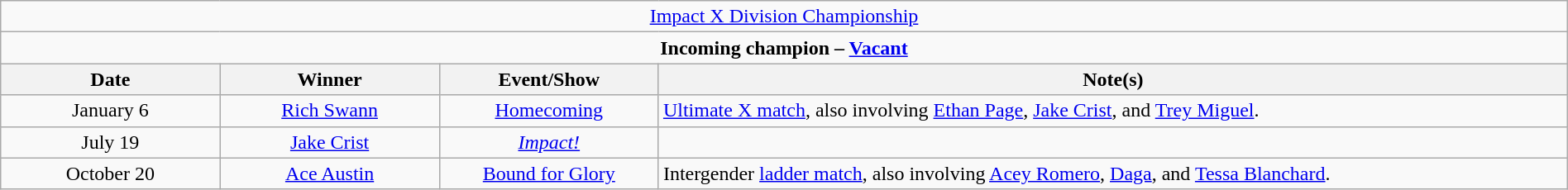<table class="wikitable" style="text-align:center; width:100%;">
<tr>
<td colspan="4" style="text-align: center;"><a href='#'>Impact X Division Championship</a></td>
</tr>
<tr>
<td colspan="4" style="text-align: center;"><strong>Incoming champion – <a href='#'>Vacant</a></strong></td>
</tr>
<tr>
<th width=14%>Date</th>
<th width=14%>Winner</th>
<th width=14%>Event/Show</th>
<th width=58%>Note(s)</th>
</tr>
<tr>
<td>January 6</td>
<td><a href='#'>Rich Swann</a></td>
<td><a href='#'>Homecoming</a></td>
<td align=left><a href='#'>Ultimate X match</a>, also involving <a href='#'>Ethan Page</a>, <a href='#'>Jake Crist</a>, and <a href='#'>Trey Miguel</a>.</td>
</tr>
<tr>
<td>July 19<br></td>
<td><a href='#'>Jake Crist</a></td>
<td><em><a href='#'>Impact!</a></em></td>
<td></td>
</tr>
<tr>
<td>October 20</td>
<td><a href='#'>Ace Austin</a></td>
<td><a href='#'>Bound for Glory</a></td>
<td align=left>Intergender <a href='#'>ladder match</a>, also involving <a href='#'>Acey Romero</a>, <a href='#'>Daga</a>, and <a href='#'>Tessa Blanchard</a>.</td>
</tr>
</table>
